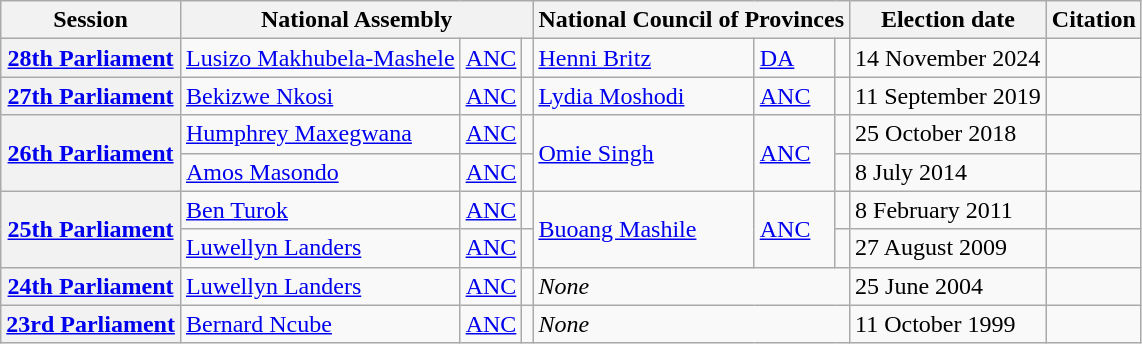<table class="wikitable">
<tr>
<th>Session</th>
<th colspan="3">National Assembly</th>
<th colspan="3">National Council of Provinces</th>
<th>Election date</th>
<th>Citation</th>
</tr>
<tr>
<th><a href='#'>28th Parliament</a></th>
<td><a href='#'>Lusizo Makhubela-Mashele</a></td>
<td><a href='#'>ANC</a></td>
<td></td>
<td><a href='#'>Henni Britz</a></td>
<td><a href='#'>DA</a></td>
<td></td>
<td>14 November 2024</td>
<td></td>
</tr>
<tr>
<th><a href='#'>27th Parliament</a></th>
<td><a href='#'>Bekizwe Nkosi</a></td>
<td><a href='#'>ANC</a></td>
<td></td>
<td><a href='#'>Lydia Moshodi</a></td>
<td><a href='#'>ANC</a></td>
<td></td>
<td>11 September 2019</td>
<td></td>
</tr>
<tr>
<th rowspan="2"><a href='#'>26th Parliament</a></th>
<td><a href='#'>Humphrey Maxegwana</a></td>
<td><a href='#'>ANC</a></td>
<td></td>
<td rowspan="2"><a href='#'>Omie Singh</a></td>
<td rowspan="2"><a href='#'>ANC</a></td>
<td></td>
<td>25 October 2018</td>
<td></td>
</tr>
<tr>
<td><a href='#'>Amos Masondo</a></td>
<td><a href='#'>ANC</a></td>
<td></td>
<td></td>
<td>8 July 2014</td>
<td></td>
</tr>
<tr>
<th rowspan="2"><a href='#'>25th Parliament</a></th>
<td><a href='#'>Ben Turok</a></td>
<td><a href='#'>ANC</a></td>
<td></td>
<td rowspan="2"><a href='#'>Buoang Mashile</a></td>
<td rowspan="2"><a href='#'>ANC</a></td>
<td></td>
<td>8 February 2011</td>
<td></td>
</tr>
<tr>
<td><a href='#'>Luwellyn Landers</a></td>
<td><a href='#'>ANC</a></td>
<td></td>
<td></td>
<td>27 August 2009</td>
<td></td>
</tr>
<tr>
<th><a href='#'>24th Parliament</a></th>
<td><a href='#'>Luwellyn Landers</a></td>
<td><a href='#'>ANC</a></td>
<td></td>
<td colspan="3"><em>None</em></td>
<td>25 June 2004</td>
<td></td>
</tr>
<tr>
<th><a href='#'>23rd Parliament</a></th>
<td><a href='#'>Bernard Ncube</a></td>
<td><a href='#'>ANC</a></td>
<td></td>
<td colspan="3"><em>None</em></td>
<td>11 October 1999</td>
<td></td>
</tr>
</table>
